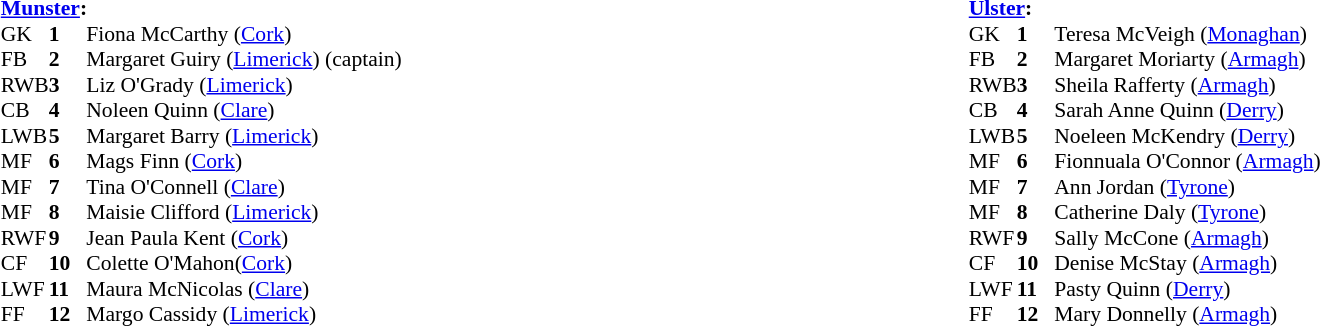<table width="100%">
<tr>
<td valign="top"></td>
<td valign="top" width="50%"><br><table style="font-size: 90%" cellspacing="0" cellpadding="0" align=center>
<tr>
<td colspan="4"><strong><a href='#'>Munster</a>:</strong></td>
</tr>
<tr>
<th width="25"></th>
<th width="25"></th>
</tr>
<tr>
<td>GK</td>
<td><strong>1</strong></td>
<td>Fiona McCarthy (<a href='#'>Cork</a>)</td>
</tr>
<tr>
<td>FB</td>
<td><strong>2</strong></td>
<td>Margaret Guiry (<a href='#'>Limerick</a>) (captain)</td>
</tr>
<tr>
<td>RWB</td>
<td><strong>3</strong></td>
<td>Liz O'Grady (<a href='#'>Limerick</a>)</td>
</tr>
<tr>
<td>CB</td>
<td><strong>4</strong></td>
<td>Noleen Quinn (<a href='#'>Clare</a>)</td>
</tr>
<tr>
<td>LWB</td>
<td><strong>5</strong></td>
<td>Margaret Barry (<a href='#'>Limerick</a>)</td>
</tr>
<tr>
<td>MF</td>
<td><strong>6</strong></td>
<td>Mags Finn (<a href='#'>Cork</a>)</td>
</tr>
<tr>
<td>MF</td>
<td><strong>7</strong></td>
<td>Tina O'Connell (<a href='#'>Clare</a>)</td>
</tr>
<tr>
<td>MF</td>
<td><strong>8</strong></td>
<td>Maisie Clifford (<a href='#'>Limerick</a>)</td>
</tr>
<tr>
<td>RWF</td>
<td><strong>9</strong></td>
<td>Jean Paula Kent (<a href='#'>Cork</a>)</td>
</tr>
<tr>
<td>CF</td>
<td><strong>10</strong></td>
<td>Colette O'Mahon(<a href='#'>Cork</a>)</td>
</tr>
<tr>
<td>LWF</td>
<td><strong>11</strong></td>
<td>Maura McNicolas (<a href='#'>Clare</a>)</td>
</tr>
<tr>
<td>FF</td>
<td><strong>12</strong></td>
<td>Margo Cassidy (<a href='#'>Limerick</a>)</td>
</tr>
<tr>
</tr>
</table>
</td>
<td valign="top" width="50%"><br><table style="font-size: 90%" cellspacing="0" cellpadding="0" align=center>
<tr>
<td colspan="4"><strong><a href='#'>Ulster</a>:</strong></td>
</tr>
<tr>
<th width="25"></th>
<th width="25"></th>
</tr>
<tr>
<td>GK</td>
<td><strong>1</strong></td>
<td>Teresa McVeigh (<a href='#'>Monaghan</a>)</td>
</tr>
<tr>
<td>FB</td>
<td><strong>2</strong></td>
<td>Margaret Moriarty (<a href='#'>Armagh</a>)</td>
</tr>
<tr>
<td>RWB</td>
<td><strong>3</strong></td>
<td>Sheila Rafferty (<a href='#'>Armagh</a>)</td>
</tr>
<tr>
<td>CB</td>
<td><strong>4</strong></td>
<td>Sarah Anne Quinn (<a href='#'>Derry</a>)</td>
</tr>
<tr>
<td>LWB</td>
<td><strong>5</strong></td>
<td>Noeleen McKendry (<a href='#'>Derry</a>)</td>
</tr>
<tr>
<td>MF</td>
<td><strong>6</strong></td>
<td>Fionnuala O'Connor (<a href='#'>Armagh</a>)</td>
</tr>
<tr>
<td>MF</td>
<td><strong>7</strong></td>
<td>Ann Jordan (<a href='#'>Tyrone</a>)</td>
</tr>
<tr>
<td>MF</td>
<td><strong>8</strong></td>
<td>Catherine Daly (<a href='#'>Tyrone</a>)</td>
</tr>
<tr>
<td>RWF</td>
<td><strong>9</strong></td>
<td>Sally McCone (<a href='#'>Armagh</a>)</td>
</tr>
<tr>
<td>CF</td>
<td><strong>10</strong></td>
<td>Denise McStay (<a href='#'>Armagh</a>)</td>
</tr>
<tr>
<td>LWF</td>
<td><strong>11</strong></td>
<td>Pasty Quinn (<a href='#'>Derry</a>)</td>
</tr>
<tr>
<td>FF</td>
<td><strong>12</strong></td>
<td>Mary Donnelly (<a href='#'>Armagh</a>)</td>
</tr>
<tr>
</tr>
</table>
</td>
</tr>
</table>
